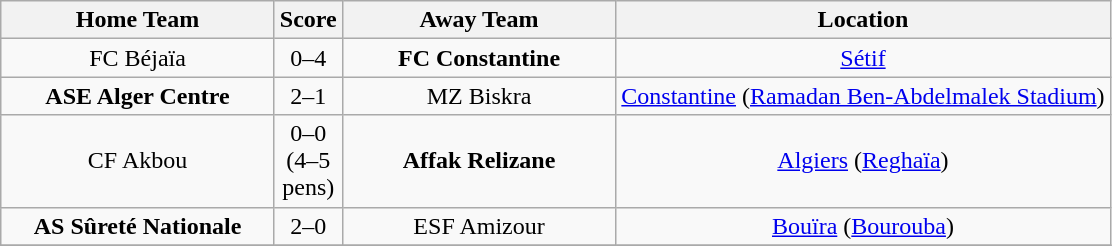<table class="wikitable" style="text-align:center;">
<tr>
<th width=175>Home Team</th>
<th width=20>Score</th>
<th width=175>Away Team</th>
<th>Location</th>
</tr>
<tr>
<td>FC Béjaïa</td>
<td>0–4</td>
<td><strong>FC Constantine</strong></td>
<td><a href='#'>Sétif</a></td>
</tr>
<tr>
<td><strong>ASE Alger Centre</strong></td>
<td>2–1</td>
<td>MZ Biskra</td>
<td><a href='#'>Constantine</a> (<a href='#'>Ramadan Ben-Abdelmalek Stadium</a>)</td>
</tr>
<tr>
<td>CF Akbou</td>
<td>0–0 (4–5 pens)</td>
<td><strong>Affak Relizane</strong></td>
<td><a href='#'>Algiers</a> (<a href='#'>Reghaïa</a>)</td>
</tr>
<tr>
<td><strong>AS Sûreté Nationale</strong></td>
<td>2–0</td>
<td>ESF Amizour</td>
<td><a href='#'>Bouïra</a> (<a href='#'>Bourouba</a>)</td>
</tr>
<tr>
</tr>
</table>
